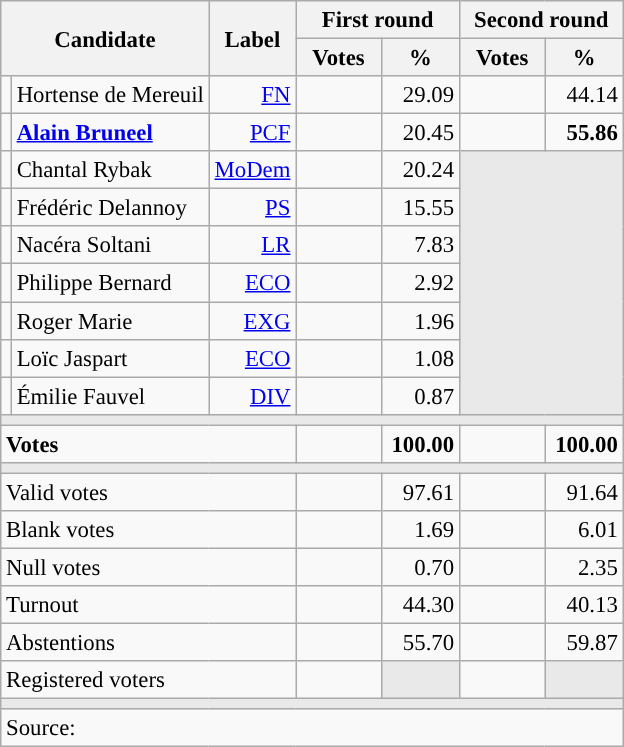<table class="wikitable" style="text-align:right;font-size:95%;">
<tr>
<th rowspan="2" colspan="2">Candidate</th>
<th rowspan="2">Label</th>
<th colspan="2">First round</th>
<th colspan="2">Second round</th>
</tr>
<tr>
<th style="width:50px;">Votes</th>
<th style="width:45px;">%</th>
<th style="width:50px;">Votes</th>
<th style="width:45px;">%</th>
</tr>
<tr>
<td style="color:inherit;background:"></td>
<td style="text-align:left;">Hortense de Mereuil</td>
<td><a href='#'>FN</a></td>
<td></td>
<td>29.09</td>
<td></td>
<td>44.14</td>
</tr>
<tr>
<td style="color:inherit;background:"></td>
<td style="text-align:left;"><strong><a href='#'>Alain Bruneel</a></strong></td>
<td><a href='#'>PCF</a></td>
<td></td>
<td>20.45</td>
<td><strong></strong></td>
<td><strong>55.86</strong></td>
</tr>
<tr>
<td style="color:inherit;background:"></td>
<td style="text-align:left;">Chantal Rybak</td>
<td><a href='#'>MoDem</a></td>
<td></td>
<td>20.24</td>
<td colspan="2" rowspan="7" style="background:#E9E9E9;"></td>
</tr>
<tr>
<td style="color:inherit;background:"></td>
<td style="text-align:left;">Frédéric Delannoy</td>
<td><a href='#'>PS</a></td>
<td></td>
<td>15.55</td>
</tr>
<tr>
<td style="color:inherit;background:"></td>
<td style="text-align:left;">Nacéra Soltani</td>
<td><a href='#'>LR</a></td>
<td></td>
<td>7.83</td>
</tr>
<tr>
<td style="color:inherit;background:"></td>
<td style="text-align:left;">Philippe Bernard</td>
<td><a href='#'>ECO</a></td>
<td></td>
<td>2.92</td>
</tr>
<tr>
<td style="color:inherit;background:"></td>
<td style="text-align:left;">Roger Marie</td>
<td><a href='#'>EXG</a></td>
<td></td>
<td>1.96</td>
</tr>
<tr>
<td style="color:inherit;background:"></td>
<td style="text-align:left;">Loïc Jaspart</td>
<td><a href='#'>ECO</a></td>
<td></td>
<td>1.08</td>
</tr>
<tr>
<td style="color:inherit;background:"></td>
<td style="text-align:left;">Émilie Fauvel</td>
<td><a href='#'>DIV</a></td>
<td></td>
<td>0.87</td>
</tr>
<tr>
<td colspan="7" style="background:#E9E9E9;"></td>
</tr>
<tr style="font-weight:bold;">
<td colspan="3" style="text-align:left;">Votes</td>
<td></td>
<td>100.00</td>
<td></td>
<td>100.00</td>
</tr>
<tr>
<td colspan="7" style="background:#E9E9E9;"></td>
</tr>
<tr>
<td colspan="3" style="text-align:left;">Valid votes</td>
<td></td>
<td>97.61</td>
<td></td>
<td>91.64</td>
</tr>
<tr>
<td colspan="3" style="text-align:left;">Blank votes</td>
<td></td>
<td>1.69</td>
<td></td>
<td>6.01</td>
</tr>
<tr>
<td colspan="3" style="text-align:left;">Null votes</td>
<td></td>
<td>0.70</td>
<td></td>
<td>2.35</td>
</tr>
<tr>
<td colspan="3" style="text-align:left;">Turnout</td>
<td></td>
<td>44.30</td>
<td></td>
<td>40.13</td>
</tr>
<tr>
<td colspan="3" style="text-align:left;">Abstentions</td>
<td></td>
<td>55.70</td>
<td></td>
<td>59.87</td>
</tr>
<tr>
<td colspan="3" style="text-align:left;">Registered voters</td>
<td></td>
<td style="background:#E9E9E9;"></td>
<td></td>
<td style="background:#E9E9E9;"></td>
</tr>
<tr>
<td colspan="7" style="background:#E9E9E9;"></td>
</tr>
<tr>
<td colspan="7" style="text-align:left;">Source: </td>
</tr>
</table>
